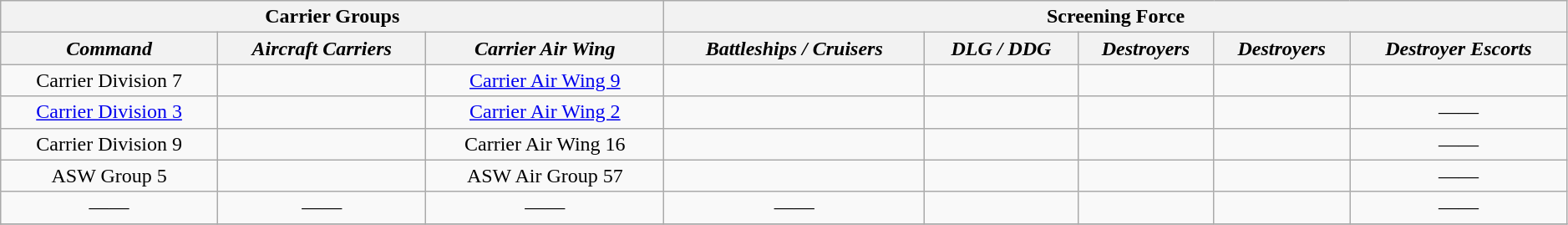<table class="wikitable" style="text-align:center" width=99%>
<tr>
<th colspan="3" align="center">Carrier Groups</th>
<th colspan="5" align="center">Screening Force</th>
</tr>
<tr>
<th align="center"><em>Command</em></th>
<th align="center"><em>Aircraft Carriers</em></th>
<th align="center"><em>Carrier Air Wing</em></th>
<th align="center"><em>Battleships / Cruisers</em></th>
<th align="center"><em>DLG / DDG</em></th>
<th align="center"><em>Destroyers</em></th>
<th align="center"><em>Destroyers</em></th>
<th align="center"><em>Destroyer Escorts</em></th>
</tr>
<tr>
<td>Carrier Division 7</td>
<td></td>
<td><a href='#'>Carrier Air Wing 9</a></td>
<td></td>
<td></td>
<td></td>
<td></td>
<td></td>
</tr>
<tr>
<td><a href='#'>Carrier Division 3</a></td>
<td></td>
<td><a href='#'>Carrier Air Wing 2</a></td>
<td></td>
<td></td>
<td></td>
<td></td>
<td>——</td>
</tr>
<tr>
<td>Carrier Division 9</td>
<td></td>
<td>Carrier Air Wing 16</td>
<td></td>
<td></td>
<td></td>
<td></td>
<td>——</td>
</tr>
<tr>
<td>ASW Group 5</td>
<td></td>
<td>ASW Air Group 57</td>
<td></td>
<td></td>
<td></td>
<td></td>
<td>——</td>
</tr>
<tr>
<td>——</td>
<td>——</td>
<td>——</td>
<td>——</td>
<td></td>
<td></td>
<td></td>
<td>——</td>
</tr>
<tr>
</tr>
</table>
